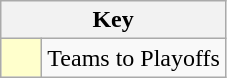<table class="wikitable" style="text-align: center;">
<tr>
<th colspan=2>Key</th>
</tr>
<tr>
<td style="background:#ffffcc; width:20px;"></td>
<td align=left>Teams to Playoffs</td>
</tr>
</table>
